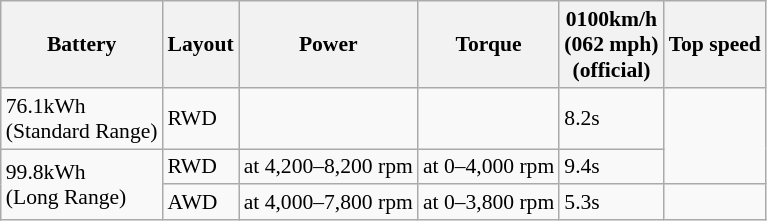<table class="wikitable collapsible" style="text-align:left; font-size:90%;">
<tr>
<th>Battery</th>
<th>Layout</th>
<th>Power</th>
<th>Torque</th>
<th>0100km/h<br>(062 mph)<br>(official)</th>
<th>Top speed</th>
</tr>
<tr>
<td>76.1kWh<br>(Standard Range)</td>
<td>RWD</td>
<td></td>
<td></td>
<td>8.2s</td>
<td rowspan="2"></td>
</tr>
<tr>
<td rowspan="2">99.8kWh<br>(Long Range)</td>
<td>RWD</td>
<td> at 4,200–8,200 rpm</td>
<td> at 0–4,000 rpm</td>
<td>9.4s</td>
</tr>
<tr>
<td>AWD</td>
<td> at 4,000–7,800 rpm</td>
<td> at 0–3,800 rpm</td>
<td>5.3s</td>
<td></td>
</tr>
</table>
